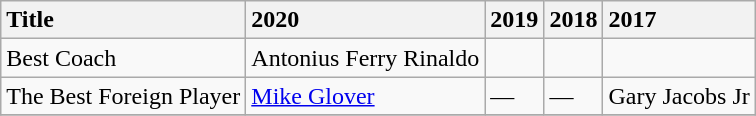<table class="wikitable">
<tr>
<th style="text-align:left">Title</th>
<th style="text-align:left">2020</th>
<th style="text-align:left">2019</th>
<th style="text-align:left">2018</th>
<th style="text-align:left">2017</th>
</tr>
<tr>
<td>Best Coach</td>
<td>Antonius Ferry Rinaldo</td>
<td></td>
<td></td>
<td></td>
</tr>
<tr>
<td style="vertical-align:top">The Best Foreign Player</td>
<td style="vertical-align:top"><a href='#'>Mike Glover</a></td>
<td style="vertical-align:top">—</td>
<td style="vertical-align:top">—</td>
<td style="vertical-align:top">Gary Jacobs Jr</td>
</tr>
<tr>
</tr>
</table>
